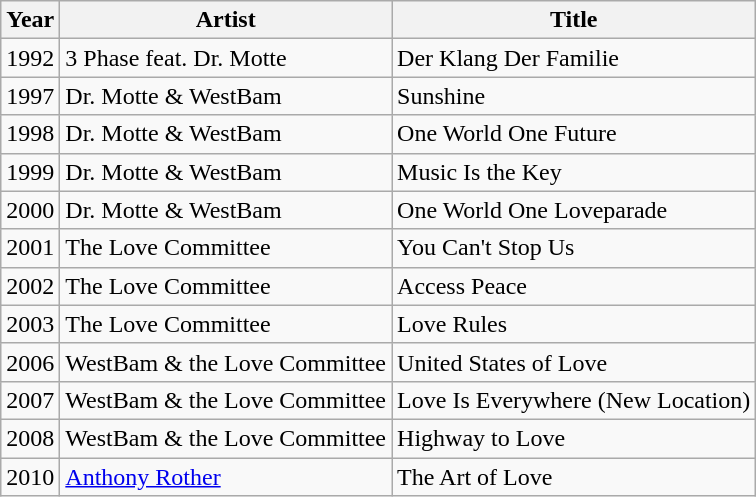<table class="wikitable">
<tr>
<th>Year</th>
<th>Artist</th>
<th>Title</th>
</tr>
<tr>
<td>1992</td>
<td>3 Phase feat. Dr. Motte</td>
<td>Der Klang Der Familie</td>
</tr>
<tr>
<td>1997</td>
<td>Dr. Motte & WestBam</td>
<td>Sunshine</td>
</tr>
<tr>
<td>1998</td>
<td>Dr. Motte & WestBam</td>
<td>One World One Future</td>
</tr>
<tr>
<td>1999</td>
<td>Dr. Motte & WestBam</td>
<td>Music Is the Key</td>
</tr>
<tr>
<td>2000</td>
<td>Dr. Motte & WestBam</td>
<td>One World One Loveparade</td>
</tr>
<tr>
<td>2001</td>
<td>The Love Committee</td>
<td>You Can't Stop Us</td>
</tr>
<tr>
<td>2002</td>
<td>The Love Committee</td>
<td>Access Peace</td>
</tr>
<tr>
<td>2003</td>
<td>The Love Committee</td>
<td>Love Rules</td>
</tr>
<tr>
<td>2006</td>
<td>WestBam & the Love Committee</td>
<td>United States of Love</td>
</tr>
<tr>
<td>2007</td>
<td>WestBam & the Love Committee</td>
<td>Love Is Everywhere (New Location)</td>
</tr>
<tr>
<td>2008</td>
<td>WestBam & the Love Committee</td>
<td>Highway to Love</td>
</tr>
<tr>
<td>2010</td>
<td><a href='#'>Anthony Rother</a></td>
<td>The Art of Love</td>
</tr>
</table>
